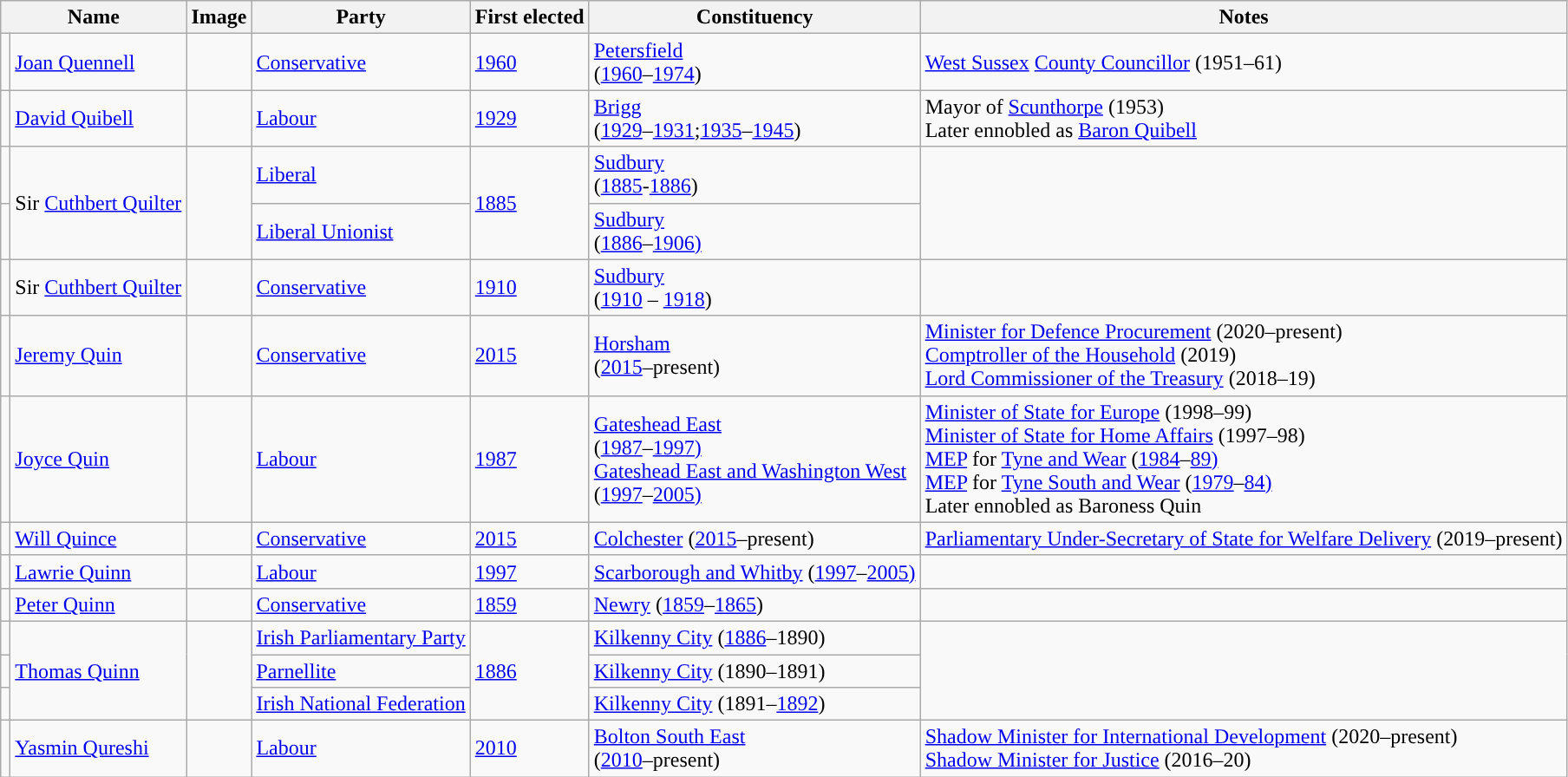<table class="wikitable sortable">
<tr>
<th colspan="2">Name</th>
<th>Image</th>
<th>Party</th>
<th>First elected</th>
<th>Constituency</th>
<th>Notes</th>
</tr>
<tr>
<td style="background-color: "></td>
<td><a href='#'>Joan Quennell</a></td>
<td></td>
<td><a href='#'>Conservative</a></td>
<td><a href='#'>1960</a></td>
<td><a href='#'>Petersfield</a><br>(<a href='#'>1960</a>–<a href='#'>1974</a>)</td>
<td><a href='#'>West Sussex</a> <a href='#'>County Councillor</a> (1951–61)</td>
</tr>
<tr>
<td style="background-color: "></td>
<td><a href='#'>David Quibell</a></td>
<td></td>
<td><a href='#'>Labour</a></td>
<td><a href='#'>1929</a></td>
<td><a href='#'>Brigg</a><br>(<a href='#'>1929</a>–<a href='#'>1931</a>;<a href='#'>1935</a>–<a href='#'>1945</a>)</td>
<td>Mayor of <a href='#'>Scunthorpe</a> (1953)<br>Later ennobled as <a href='#'>Baron Quibell</a></td>
</tr>
<tr>
<td style="background-color: "></td>
<td rowspan="2">Sir <a href='#'>Cuthbert Quilter</a><br></td>
<td rowspan="2"></td>
<td><a href='#'>Liberal</a></td>
<td rowspan="2"><a href='#'>1885</a></td>
<td><a href='#'>Sudbury</a><br>(<a href='#'>1885</a>-<a href='#'>1886</a>)</td>
<td rowspan="2"></td>
</tr>
<tr>
<td style="background-color: "></td>
<td><a href='#'>Liberal Unionist</a></td>
<td><a href='#'>Sudbury</a><br>(<a href='#'>1886</a>–<a href='#'>1906)</a></td>
</tr>
<tr>
<td style="background-color: "></td>
<td>Sir <a href='#'>Cuthbert Quilter</a><br></td>
<td></td>
<td><a href='#'>Conservative</a></td>
<td><a href='#'>1910</a></td>
<td><a href='#'>Sudbury</a><br>(<a href='#'>1910</a> – <a href='#'>1918</a>)</td>
<td></td>
</tr>
<tr>
<td style="background-color: "></td>
<td><a href='#'>Jeremy Quin</a></td>
<td></td>
<td><a href='#'>Conservative</a></td>
<td><a href='#'>2015</a></td>
<td><a href='#'>Horsham</a><br>(<a href='#'>2015</a>–present)</td>
<td><a href='#'>Minister for Defence Procurement</a> (2020–present)<br><a href='#'>Comptroller of the Household</a> (2019)<br><a href='#'>Lord Commissioner of the Treasury</a> (2018–19)</td>
</tr>
<tr>
<td style="background-color: "></td>
<td><a href='#'>Joyce Quin</a></td>
<td></td>
<td><a href='#'>Labour</a></td>
<td><a href='#'>1987</a></td>
<td><a href='#'>Gateshead East</a><br>(<a href='#'>1987</a>–<a href='#'>1997)</a><br><a href='#'>Gateshead East and Washington West</a><br>(<a href='#'>1997</a>–<a href='#'>2005)</a></td>
<td><a href='#'>Minister of State for Europe</a> (1998–99)<br><a href='#'>Minister of State for Home Affairs</a> (1997–98)<br><a href='#'>MEP</a> for <a href='#'>Tyne and Wear</a> (<a href='#'>1984</a>–<a href='#'>89)</a><br><a href='#'>MEP</a> for <a href='#'>Tyne South and Wear</a> (<a href='#'>1979</a>–<a href='#'>84)</a><br>Later ennobled as Baroness Quin</td>
</tr>
<tr>
<td style="background-color: "></td>
<td><a href='#'>Will Quince</a></td>
<td></td>
<td><a href='#'>Conservative</a></td>
<td><a href='#'>2015</a></td>
<td><a href='#'>Colchester</a> (<a href='#'>2015</a>–present)</td>
<td><a href='#'>Parliamentary Under-Secretary of State for Welfare Delivery</a> (2019–present)</td>
</tr>
<tr>
<td style="background-color: "></td>
<td><a href='#'>Lawrie Quinn</a></td>
<td></td>
<td><a href='#'>Labour</a></td>
<td><a href='#'>1997</a></td>
<td><a href='#'>Scarborough and Whitby</a> (<a href='#'>1997</a>–<a href='#'>2005)</a></td>
<td></td>
</tr>
<tr>
<td style="background-color: "></td>
<td><a href='#'>Peter Quinn</a></td>
<td></td>
<td><a href='#'>Conservative</a></td>
<td><a href='#'>1859</a></td>
<td><a href='#'>Newry</a> (<a href='#'>1859</a>–<a href='#'>1865</a>)</td>
<td></td>
</tr>
<tr>
<td style="background-color: "></td>
<td rowspan="3"><a href='#'>Thomas Quinn</a></td>
<td rowspan="3"></td>
<td><a href='#'>Irish Parliamentary Party</a></td>
<td rowspan="3"><a href='#'>1886</a></td>
<td><a href='#'>Kilkenny City</a> (<a href='#'>1886</a>–1890)</td>
<td rowspan="3"></td>
</tr>
<tr>
<td style="background-color: "></td>
<td><a href='#'>Parnellite</a></td>
<td><a href='#'>Kilkenny City</a> (1890–1891)</td>
</tr>
<tr>
<td style="background-color: "></td>
<td><a href='#'>Irish National Federation</a></td>
<td><a href='#'>Kilkenny City</a> (1891–<a href='#'>1892</a>)</td>
</tr>
<tr>
<td style="background-color: "></td>
<td><a href='#'>Yasmin Qureshi</a></td>
<td></td>
<td><a href='#'>Labour</a></td>
<td><a href='#'>2010</a></td>
<td><a href='#'>Bolton South East</a><br>(<a href='#'>2010</a>–present)</td>
<td><a href='#'>Shadow Minister for International Development</a> (2020–present)<br><a href='#'>Shadow Minister for Justice</a> (2016–20)</td>
</tr>
</table>
